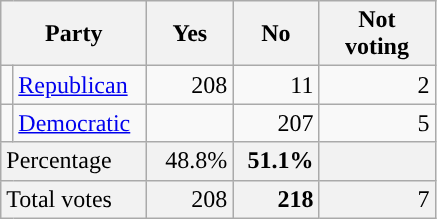<table class="wikitable" style="margin-right: 1em; background: #f9f9f9; text-align: right;">
<tr>
<th colspan="2" scope="col" style="width: 90px">Party</th>
<th scope="col" style="width: 50px">Yes</th>
<th scope="col" style="width: 50px">No</th>
<th scope="col" style="width: 70px">Not voting</th>
</tr>
<tr>
<td scope="row" style="background-color:"></td>
<td scope="row" style="text-align: left;"><a href='#'>Republican</a></td>
<td>208</td>
<td>11</td>
<td>2</td>
</tr>
<tr>
<td scope="row" style="background-color:"></td>
<td scope="row" style="text-align: left;"><a href='#'>Democratic</a></td>
<td></td>
<td>207</td>
<td>5</td>
</tr>
<tr class="tfoot" style="background:#f2f2f2;"|>
<td scope="row" colspan="2" style="text-align:left;">Percentage</td>
<td>48.8%</td>
<td><strong>51.1%</strong></td>
<td></td>
</tr>
<tr class="tfoot" style="background:#f2f2f2;">
<td scope="row" colspan="2" style="text-align:left;">Total votes</td>
<td>208</td>
<td> <strong>218</strong></td>
<td>7</td>
</tr>
</table>
